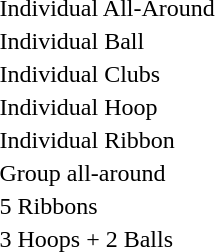<table>
<tr>
<td>Individual All-Around</td>
<td></td>
<td></td>
<td></td>
</tr>
<tr>
<td>Individual Ball</td>
<td></td>
<td></td>
<td></td>
</tr>
<tr>
<td>Individual Clubs</td>
<td></td>
<td></td>
<td></td>
</tr>
<tr>
<td>Individual Hoop</td>
<td></td>
<td></td>
<td></td>
</tr>
<tr>
<td>Individual Ribbon</td>
<td></td>
<td></td>
<td></td>
</tr>
<tr>
<td>Group all-around</td>
<td></td>
<td></td>
<td></td>
</tr>
<tr>
<td>5 Ribbons</td>
<td></td>
<td></td>
<td></td>
</tr>
<tr>
<td>3 Hoops + 2 Balls</td>
<td></td>
<td></td>
<td></td>
</tr>
</table>
